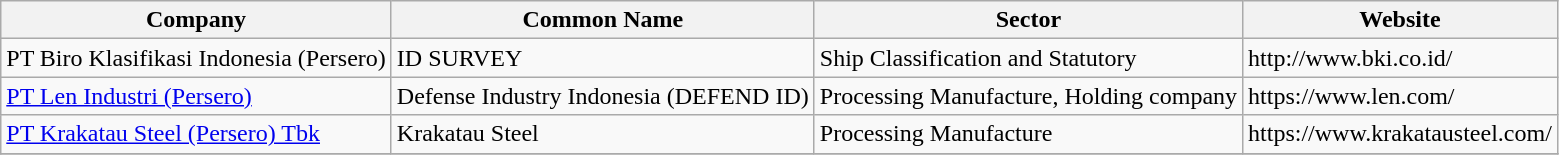<table class="wikitable sortable">
<tr>
<th>Company</th>
<th>Common Name</th>
<th>Sector</th>
<th>Website</th>
</tr>
<tr>
<td>PT Biro Klasifikasi Indonesia (Persero)</td>
<td>ID SURVEY</td>
<td>Ship Classification and Statutory</td>
<td>http://www.bki.co.id/</td>
</tr>
<tr>
<td><a href='#'>PT Len Industri (Persero)</a></td>
<td>Defense Industry Indonesia (DEFEND ID)</td>
<td>Processing Manufacture, Holding company</td>
<td>https://www.len.com/</td>
</tr>
<tr>
<td><a href='#'>PT Krakatau Steel (Persero) Tbk</a></td>
<td>Krakatau Steel</td>
<td>Processing Manufacture</td>
<td>https://www.krakatausteel.com/</td>
</tr>
<tr>
</tr>
</table>
